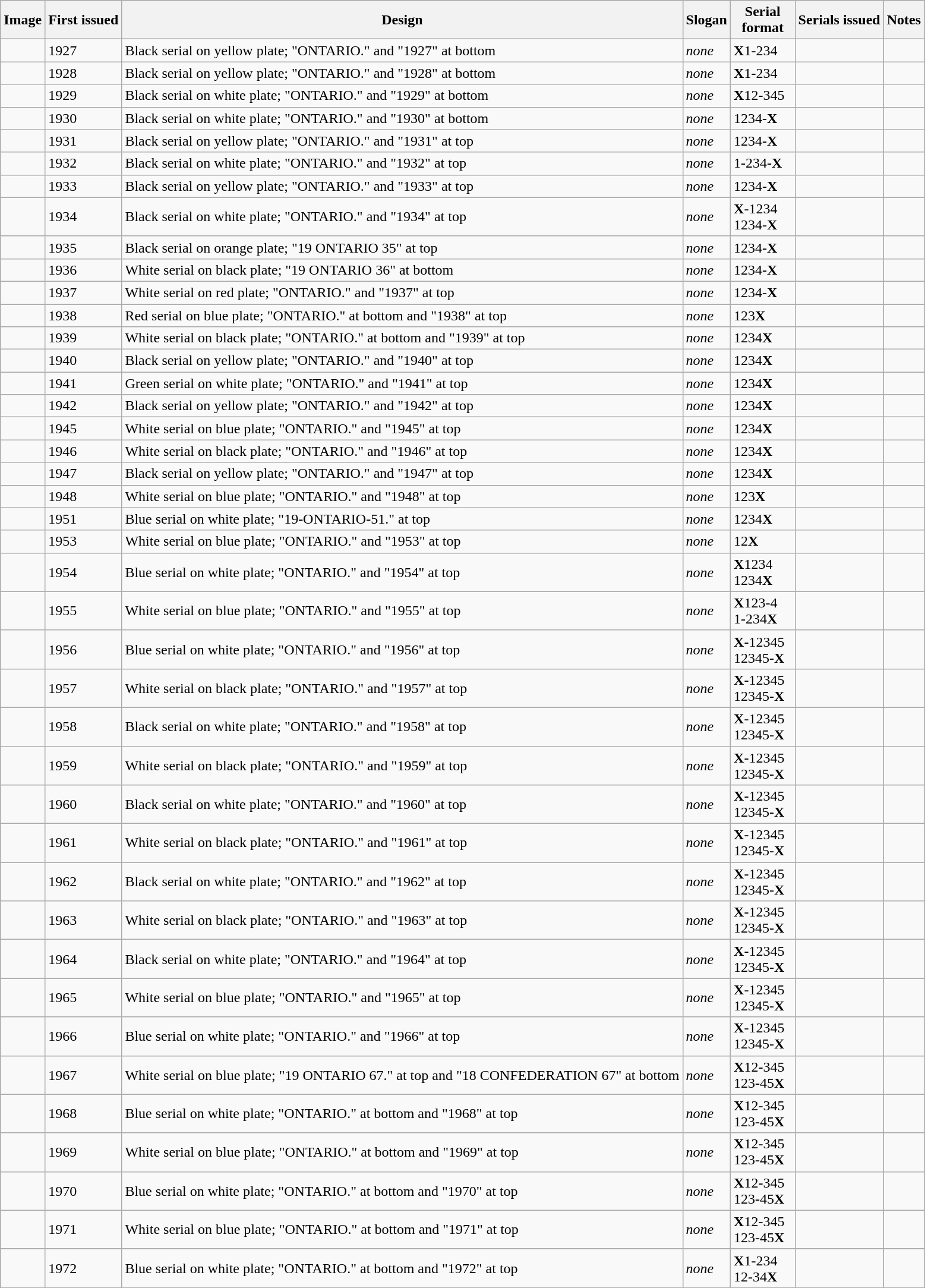<table class="wikitable">
<tr>
<th>Image</th>
<th>First issued</th>
<th>Design</th>
<th>Slogan</th>
<th style="width:65px">Serial format</th>
<th>Serials issued</th>
<th>Notes</th>
</tr>
<tr>
<td></td>
<td>1927</td>
<td>Black serial on yellow plate; "ONTARIO." and "1927" at bottom</td>
<td><em>none</em></td>
<td><strong>X</strong>1-234</td>
<td></td>
<td></td>
</tr>
<tr>
<td></td>
<td>1928</td>
<td>Black serial on yellow plate; "ONTARIO." and "1928" at bottom</td>
<td><em>none</em></td>
<td><strong>X</strong>1-234</td>
<td></td>
<td></td>
</tr>
<tr>
<td></td>
<td>1929</td>
<td>Black serial on white plate; "ONTARIO." and "1929" at bottom</td>
<td><em>none</em></td>
<td><strong>X</strong>12-345</td>
<td></td>
<td></td>
</tr>
<tr>
<td></td>
<td>1930</td>
<td>Black serial on white plate; "ONTARIO." and "1930" at bottom</td>
<td><em>none</em></td>
<td>1234-<strong>X</strong></td>
<td></td>
<td></td>
</tr>
<tr>
<td></td>
<td>1931</td>
<td>Black serial on yellow plate; "ONTARIO." and "1931" at top</td>
<td><em>none</em></td>
<td>1234-<strong>X</strong></td>
<td></td>
<td></td>
</tr>
<tr>
<td></td>
<td>1932</td>
<td>Black serial on white plate; "ONTARIO." and "1932" at top</td>
<td><em>none</em></td>
<td>1-234-<strong>X</strong></td>
<td></td>
<td></td>
</tr>
<tr>
<td></td>
<td>1933</td>
<td>Black serial on yellow plate; "ONTARIO." and "1933" at top</td>
<td><em>none</em></td>
<td>1234-<strong>X</strong></td>
<td></td>
<td></td>
</tr>
<tr>
<td></td>
<td>1934</td>
<td>Black serial on white plate; "ONTARIO." and "1934" at top</td>
<td><em>none</em></td>
<td><strong>X</strong>-1234 <br> 1234-<strong>X</strong></td>
<td></td>
<td></td>
</tr>
<tr>
<td></td>
<td>1935</td>
<td>Black serial on orange plate; "19 ONTARIO 35" at top</td>
<td><em>none</em></td>
<td>1234-<strong>X</strong></td>
<td></td>
<td></td>
</tr>
<tr>
<td></td>
<td>1936</td>
<td>White serial on black plate; "19 ONTARIO 36" at bottom</td>
<td><em>none</em></td>
<td>1234-<strong>X</strong></td>
<td></td>
<td></td>
</tr>
<tr>
<td></td>
<td>1937</td>
<td>White serial on red plate; "ONTARIO." and "1937" at top</td>
<td><em>none</em></td>
<td>1234-<strong>X</strong></td>
<td></td>
<td></td>
</tr>
<tr>
<td></td>
<td>1938</td>
<td>Red serial on blue plate; "ONTARIO." at bottom and "1938" at top</td>
<td><em>none</em></td>
<td>123<strong>X</strong></td>
<td></td>
<td></td>
</tr>
<tr>
<td></td>
<td>1939</td>
<td>White serial on black plate; "ONTARIO." at bottom and "1939" at top</td>
<td><em>none</em></td>
<td>1234<strong>X</strong></td>
<td></td>
<td></td>
</tr>
<tr>
<td></td>
<td>1940</td>
<td>Black serial on yellow plate; "ONTARIO." and "1940" at top</td>
<td><em>none</em></td>
<td>1234<strong>X</strong></td>
<td></td>
<td></td>
</tr>
<tr>
<td></td>
<td>1941</td>
<td>Green serial on white plate; "ONTARIO." and "1941" at top</td>
<td><em>none</em></td>
<td>1234<strong>X</strong></td>
<td></td>
<td></td>
</tr>
<tr>
<td></td>
<td>1942</td>
<td>Black serial on yellow plate; "ONTARIO." and "1942" at top</td>
<td><em>none</em></td>
<td>1234<strong>X</strong></td>
<td></td>
<td></td>
</tr>
<tr>
<td></td>
<td>1945</td>
<td>White serial on blue plate; "ONTARIO." and "1945" at top</td>
<td><em>none</em></td>
<td>1234<strong>X</strong></td>
<td></td>
<td></td>
</tr>
<tr>
<td></td>
<td>1946</td>
<td>White serial on black plate; "ONTARIO." and "1946" at top</td>
<td><em>none</em></td>
<td>1234<strong>X</strong></td>
<td></td>
<td></td>
</tr>
<tr>
<td></td>
<td>1947</td>
<td>Black serial on yellow plate; "ONTARIO." and "1947" at top</td>
<td><em>none</em></td>
<td>1234<strong>X</strong></td>
<td></td>
<td></td>
</tr>
<tr>
<td></td>
<td>1948</td>
<td>White serial on blue plate; "ONTARIO." and "1948" at top</td>
<td><em>none</em></td>
<td>123<strong>X</strong></td>
<td></td>
<td></td>
</tr>
<tr>
<td></td>
<td>1951</td>
<td>Blue serial on white plate; "19-ONTARIO-51." at top</td>
<td><em>none</em></td>
<td>1234<strong>X</strong></td>
<td></td>
<td></td>
</tr>
<tr>
<td></td>
<td>1953</td>
<td>White serial on blue plate; "ONTARIO." and "1953" at top</td>
<td><em>none</em></td>
<td>12<strong>X</strong></td>
<td></td>
<td></td>
</tr>
<tr>
<td></td>
<td>1954</td>
<td>Blue serial on white plate; "ONTARIO." and "1954" at top</td>
<td><em>none</em></td>
<td><strong>X</strong>1234 <br> 1234<strong>X</strong></td>
<td></td>
<td></td>
</tr>
<tr>
<td></td>
<td>1955</td>
<td>White serial on blue plate; "ONTARIO." and "1955" at top</td>
<td><em>none</em></td>
<td><strong>X</strong>123-4 <br> 1-234<strong>X</strong></td>
<td></td>
<td></td>
</tr>
<tr>
<td></td>
<td>1956</td>
<td>Blue serial on white plate; "ONTARIO." and "1956" at top</td>
<td><em>none</em></td>
<td><strong>X</strong>-12345 <br> 12345-<strong>X</strong></td>
<td></td>
<td></td>
</tr>
<tr>
<td></td>
<td>1957</td>
<td>White serial on black plate; "ONTARIO." and "1957" at top</td>
<td><em>none</em></td>
<td><strong>X</strong>-12345 <br> 12345-<strong>X</strong></td>
<td></td>
<td></td>
</tr>
<tr>
<td></td>
<td>1958</td>
<td>Black serial on white plate; "ONTARIO." and "1958" at top</td>
<td><em>none</em></td>
<td><strong>X</strong>-12345 <br> 12345-<strong>X</strong></td>
<td></td>
<td></td>
</tr>
<tr>
<td></td>
<td>1959</td>
<td>White serial on black plate; "ONTARIO." and "1959" at top</td>
<td><em>none</em></td>
<td><strong>X</strong>-12345 <br> 12345-<strong>X</strong></td>
<td></td>
<td></td>
</tr>
<tr>
<td></td>
<td>1960</td>
<td>Black serial on white plate; "ONTARIO." and "1960" at top</td>
<td><em>none</em></td>
<td><strong>X</strong>-12345 <br> 12345-<strong>X</strong></td>
<td></td>
<td></td>
</tr>
<tr>
<td></td>
<td>1961</td>
<td>White serial on black plate; "ONTARIO." and "1961" at top</td>
<td><em>none</em></td>
<td><strong>X</strong>-12345 <br> 12345-<strong>X</strong></td>
<td></td>
<td></td>
</tr>
<tr>
<td></td>
<td>1962</td>
<td>Black serial on white plate; "ONTARIO." and "1962" at top</td>
<td><em>none</em></td>
<td><strong>X</strong>-12345 <br> 12345-<strong>X</strong></td>
<td></td>
<td></td>
</tr>
<tr>
<td></td>
<td>1963</td>
<td>White serial on black plate; "ONTARIO." and "1963" at top</td>
<td><em>none</em></td>
<td><strong>X</strong>-12345 12345-<strong>X</strong></td>
<td></td>
<td></td>
</tr>
<tr>
<td></td>
<td>1964</td>
<td>Black serial on white plate; "ONTARIO." and "1964" at top</td>
<td><em>none</em></td>
<td><strong>X</strong>-12345 <br> 12345-<strong>X</strong></td>
<td></td>
<td></td>
</tr>
<tr>
<td></td>
<td>1965</td>
<td>White serial on blue plate; "ONTARIO." and "1965" at top</td>
<td><em>none</em></td>
<td><strong>X</strong>-12345 <br> 12345-<strong>X</strong></td>
<td></td>
<td></td>
</tr>
<tr>
<td></td>
<td>1966</td>
<td>Blue serial on white plate; "ONTARIO." and "1966" at top</td>
<td><em>none</em></td>
<td><strong>X</strong>-12345 <br> 12345-<strong>X</strong></td>
<td></td>
<td></td>
</tr>
<tr>
<td></td>
<td>1967</td>
<td>White serial on blue plate; "19 ONTARIO 67." at top and "18 CONFEDERATION 67" at bottom</td>
<td><em>none</em></td>
<td><strong>X</strong>12-345 <br> 123-45<strong>X</strong></td>
<td></td>
<td></td>
</tr>
<tr>
<td></td>
<td>1968</td>
<td>Blue serial on white plate; "ONTARIO." at bottom and "1968" at top</td>
<td><em>none</em></td>
<td><strong>X</strong>12-345 <br> 123-45<strong>X</strong></td>
<td></td>
<td></td>
</tr>
<tr>
<td></td>
<td>1969</td>
<td>White serial on blue plate; "ONTARIO." at bottom and "1969" at top</td>
<td><em>none</em></td>
<td><strong>X</strong>12-345 <br> 123-45<strong>X</strong></td>
<td></td>
<td></td>
</tr>
<tr>
<td></td>
<td>1970</td>
<td>Blue serial on white plate; "ONTARIO." at bottom and "1970" at top</td>
<td><em>none</em></td>
<td><strong>X</strong>12-345 <br> 123-45<strong>X</strong></td>
<td></td>
<td></td>
</tr>
<tr>
<td></td>
<td>1971</td>
<td>White serial on blue plate; "ONTARIO." at bottom and "1971" at top</td>
<td><em>none</em></td>
<td><strong>X</strong>12-345 <br> 123-45<strong>X</strong></td>
<td></td>
<td></td>
</tr>
<tr>
<td></td>
<td>1972</td>
<td>Blue serial on white plate; "ONTARIO." at bottom and "1972" at top</td>
<td><em>none</em></td>
<td><strong>X</strong>1-234 <br> 12-34<strong>X</strong></td>
<td></td>
<td></td>
</tr>
<tr>
</tr>
</table>
